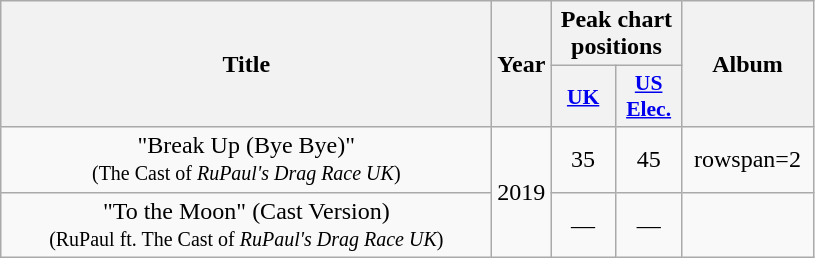<table class="wikitable plainrowheaders" style="text-align:center;">
<tr>
<th rowspan="2" style="width:20em;">Title</th>
<th rowspan="2" style="width:1em;">Year</th>
<th colspan="2" style="width:5em;">Peak chart positions</th>
<th rowspan="2" style="width:5em;">Album</th>
</tr>
<tr>
<th scope="col" style="width:2em;font-size:90%;"><a href='#'>UK</a><br></th>
<th scope="col" style="width:2em;font-size:90%;"><a href='#'>US<br>Elec.</a><br></th>
</tr>
<tr>
<td>"Break Up (Bye Bye)"<br><small>(The Cast of <em>RuPaul's Drag Race UK</em>)</small></td>
<td rowspan="2">2019</td>
<td>35</td>
<td>45</td>
<td>rowspan=2 </td>
</tr>
<tr>
<td>"To the Moon" (Cast Version)<br><small>(RuPaul ft. The Cast of <em>RuPaul's Drag Race UK</em>)</small></td>
<td>—</td>
<td>—</td>
</tr>
</table>
